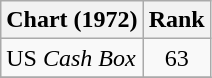<table class="wikitable sortable">
<tr>
<th>Chart (1972)</th>
<th style="text-align:center;">Rank</th>
</tr>
<tr>
<td>US <em>Cash Box</em></td>
<td style="text-align:center;">63</td>
</tr>
<tr>
</tr>
</table>
